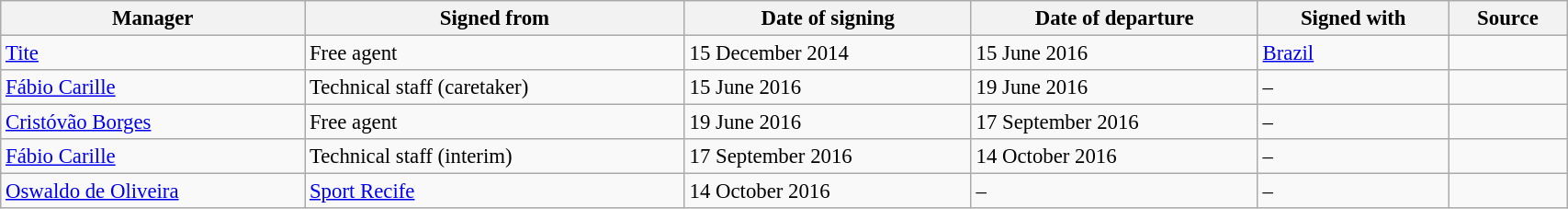<table class="wikitable sortable" style="width:90%; text-align:center; font-size:95%; text-align:left;">
<tr>
<th>Manager</th>
<th>Signed from</th>
<th>Date of signing</th>
<th>Date of departure</th>
<th>Signed with</th>
<th>Source</th>
</tr>
<tr>
<td> <a href='#'>Tite</a></td>
<td>Free agent</td>
<td>15 December 2014</td>
<td>15 June 2016</td>
<td> <a href='#'>Brazil</a></td>
<td></td>
</tr>
<tr>
<td> <a href='#'>Fábio Carille</a></td>
<td>Technical staff (caretaker)</td>
<td>15 June 2016</td>
<td>19 June 2016</td>
<td>–</td>
<td></td>
</tr>
<tr>
<td> <a href='#'>Cristóvão Borges</a></td>
<td>Free agent</td>
<td>19 June 2016</td>
<td>17 September 2016</td>
<td>–</td>
<td></td>
</tr>
<tr>
<td> <a href='#'>Fábio Carille</a></td>
<td>Technical staff (interim)</td>
<td>17 September 2016</td>
<td>14 October 2016</td>
<td>–</td>
<td></td>
</tr>
<tr>
<td> <a href='#'>Oswaldo de Oliveira</a></td>
<td> <a href='#'>Sport Recife</a></td>
<td>14 October 2016</td>
<td>–</td>
<td>–</td>
<td></td>
</tr>
</table>
